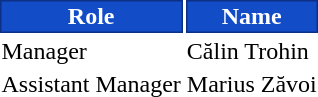<table class="toccolours">
<tr>
<th style="background:#124cc7;color:#FFFFFF;border:1px solid #0d2f86;">Role</th>
<th style="background:#124cc7;color:#FFFFFF;border:1px solid #0d2f86;">Name</th>
</tr>
<tr>
<td>Manager</td>
<td> Călin Trohin</td>
</tr>
<tr>
<td>Assistant Manager</td>
<td> Marius Zăvoi</td>
</tr>
</table>
